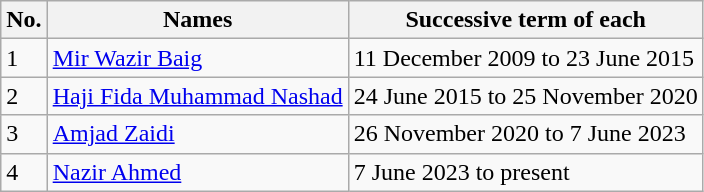<table class="wikitable">
<tr>
<th>No.</th>
<th>Names</th>
<th>Successive term of each</th>
</tr>
<tr>
<td>1</td>
<td><a href='#'>Mir Wazir Baig</a></td>
<td>11 December 2009 to 23 June 2015</td>
</tr>
<tr>
<td>2</td>
<td><a href='#'>Haji Fida Muhammad Nashad</a></td>
<td>24 June 2015 to 25 November 2020</td>
</tr>
<tr>
<td>3</td>
<td><a href='#'>Amjad Zaidi</a></td>
<td>26 November 2020 to 7 June 2023</td>
</tr>
<tr>
<td>4</td>
<td><a href='#'>Nazir Ahmed</a></td>
<td>7 June 2023 to present</td>
</tr>
</table>
